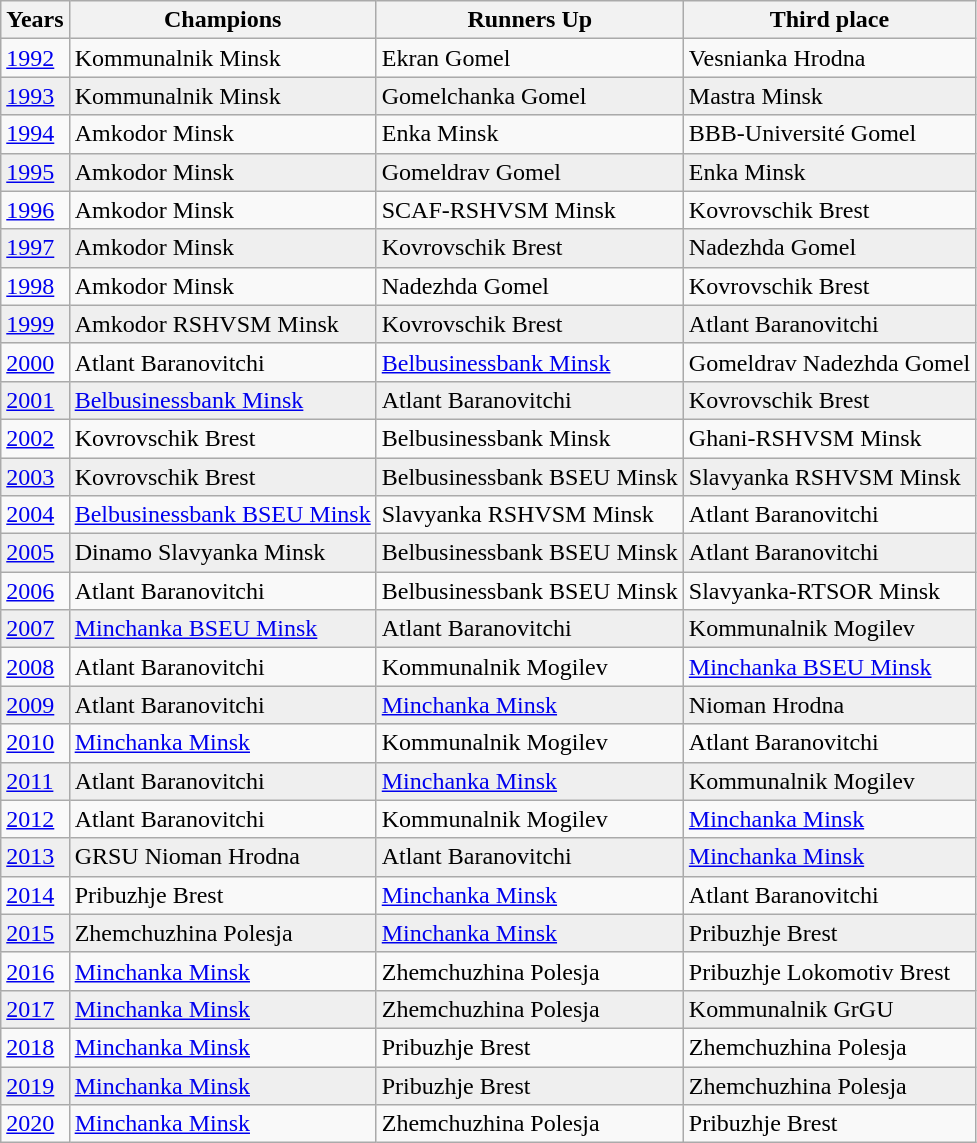<table class="wikitable">
<tr>
<th>Years</th>
<th>Champions</th>
<th>Runners Up</th>
<th>Third place</th>
</tr>
<tr>
<td><a href='#'>1992</a></td>
<td>Kommunalnik Minsk</td>
<td>Ekran Gomel</td>
<td>Vesnianka Hrodna</td>
</tr>
<tr style="background:#EFEFEF">
<td><a href='#'>1993</a></td>
<td>Kommunalnik Minsk</td>
<td>Gomelchanka Gomel</td>
<td>Mastra Minsk</td>
</tr>
<tr>
<td><a href='#'>1994</a></td>
<td>Amkodor Minsk</td>
<td>Enka Minsk</td>
<td>BBB-Université Gomel</td>
</tr>
<tr style="background:#EFEFEF">
<td><a href='#'>1995</a></td>
<td>Amkodor Minsk</td>
<td>Gomeldrav Gomel</td>
<td>Enka Minsk</td>
</tr>
<tr>
<td><a href='#'>1996</a></td>
<td>Amkodor Minsk</td>
<td>SCAF-RSHVSM Minsk</td>
<td>Kovrovschik Brest</td>
</tr>
<tr style="background:#EFEFEF">
<td><a href='#'>1997</a></td>
<td>Amkodor Minsk</td>
<td>Kovrovschik Brest</td>
<td>Nadezhda Gomel</td>
</tr>
<tr>
<td><a href='#'>1998</a></td>
<td>Amkodor Minsk</td>
<td>Nadezhda Gomel</td>
<td>Kovrovschik Brest</td>
</tr>
<tr style="background:#EFEFEF">
<td><a href='#'>1999</a></td>
<td>Amkodor RSHVSM Minsk</td>
<td>Kovrovschik Brest</td>
<td>Atlant Baranovitchi</td>
</tr>
<tr>
<td><a href='#'>2000</a></td>
<td>Atlant Baranovitchi</td>
<td><a href='#'>Belbusinessbank Minsk</a></td>
<td>Gomeldrav Nadezhda Gomel</td>
</tr>
<tr style="background:#EFEFEF">
<td><a href='#'>2001</a></td>
<td><a href='#'>Belbusinessbank Minsk</a></td>
<td>Atlant Baranovitchi</td>
<td>Kovrovschik Brest</td>
</tr>
<tr>
<td><a href='#'>2002</a></td>
<td>Kovrovschik Brest</td>
<td>Belbusinessbank Minsk</td>
<td>Ghani-RSHVSM Minsk</td>
</tr>
<tr style="background:#EFEFEF">
<td><a href='#'>2003</a></td>
<td>Kovrovschik Brest</td>
<td>Belbusinessbank BSEU Minsk</td>
<td>Slavyanka RSHVSM Minsk</td>
</tr>
<tr>
<td><a href='#'>2004</a></td>
<td><a href='#'>Belbusinessbank BSEU Minsk</a></td>
<td>Slavyanka RSHVSM Minsk</td>
<td>Atlant Baranovitchi</td>
</tr>
<tr style="background:#EFEFEF">
<td><a href='#'>2005</a></td>
<td>Dinamo Slavyanka Minsk</td>
<td>Belbusinessbank BSEU Minsk</td>
<td>Atlant Baranovitchi</td>
</tr>
<tr>
<td><a href='#'>2006</a></td>
<td>Atlant Baranovitchi</td>
<td>Belbusinessbank BSEU Minsk</td>
<td>Slavyanka-RTSOR Minsk</td>
</tr>
<tr style="background:#EFEFEF">
<td><a href='#'>2007</a></td>
<td><a href='#'>Minchanka BSEU Minsk</a></td>
<td>Atlant Baranovitchi</td>
<td>Kommunalnik Mogilev</td>
</tr>
<tr>
<td><a href='#'>2008</a></td>
<td>Atlant Baranovitchi</td>
<td>Kommunalnik Mogilev</td>
<td><a href='#'>Minchanka BSEU Minsk</a></td>
</tr>
<tr style="background:#EFEFEF">
<td><a href='#'>2009</a></td>
<td>Atlant Baranovitchi</td>
<td><a href='#'>Minchanka Minsk</a></td>
<td>Nioman Hrodna</td>
</tr>
<tr>
<td><a href='#'>2010</a></td>
<td><a href='#'>Minchanka Minsk</a></td>
<td>Kommunalnik Mogilev</td>
<td>Atlant Baranovitchi</td>
</tr>
<tr style="background:#EFEFEF">
<td><a href='#'>2011</a></td>
<td>Atlant Baranovitchi</td>
<td><a href='#'>Minchanka Minsk</a></td>
<td>Kommunalnik Mogilev</td>
</tr>
<tr>
<td><a href='#'>2012</a></td>
<td>Atlant Baranovitchi</td>
<td>Kommunalnik Mogilev</td>
<td><a href='#'>Minchanka Minsk</a></td>
</tr>
<tr style="background:#EFEFEF">
<td><a href='#'>2013</a></td>
<td>GRSU Nioman Hrodna</td>
<td>Atlant Baranovitchi</td>
<td><a href='#'>Minchanka Minsk</a></td>
</tr>
<tr>
<td><a href='#'>2014</a></td>
<td>Pribuzhje Brest</td>
<td><a href='#'>Minchanka Minsk</a></td>
<td>Atlant Baranovitchi</td>
</tr>
<tr style="background:#EFEFEF">
<td><a href='#'>2015</a></td>
<td>Zhemchuzhina Polesja</td>
<td><a href='#'>Minchanka Minsk</a></td>
<td>Pribuzhje Brest</td>
</tr>
<tr>
<td><a href='#'>2016</a></td>
<td><a href='#'>Minchanka Minsk</a></td>
<td>Zhemchuzhina Polesja</td>
<td>Pribuzhje Lokomotiv Brest</td>
</tr>
<tr style="background:#EFEFEF">
<td><a href='#'>2017</a></td>
<td><a href='#'>Minchanka Minsk</a></td>
<td>Zhemchuzhina Polesja</td>
<td>Kommunalnik GrGU</td>
</tr>
<tr>
<td><a href='#'>2018</a></td>
<td><a href='#'>Minchanka Minsk</a></td>
<td>Pribuzhje Brest</td>
<td>Zhemchuzhina Polesja</td>
</tr>
<tr style="background:#EFEFEF">
<td><a href='#'>2019</a></td>
<td><a href='#'>Minchanka Minsk</a></td>
<td>Pribuzhje Brest</td>
<td>Zhemchuzhina Polesja</td>
</tr>
<tr>
<td><a href='#'>2020</a></td>
<td><a href='#'>Minchanka Minsk</a></td>
<td>Zhemchuzhina Polesja</td>
<td>Pribuzhje Brest</td>
</tr>
</table>
